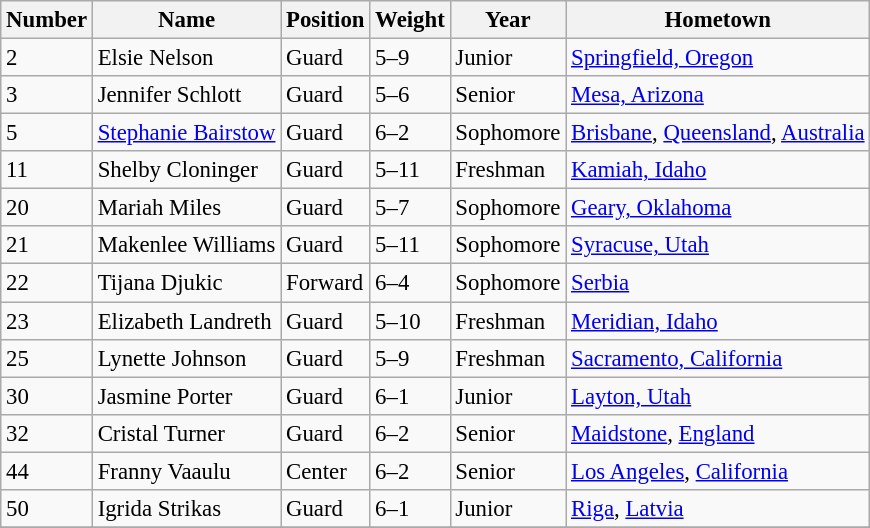<table class="wikitable" style="font-size: 95%;">
<tr>
<th>Number</th>
<th>Name</th>
<th>Position</th>
<th>Weight</th>
<th>Year</th>
<th>Hometown</th>
</tr>
<tr>
<td>2</td>
<td>Elsie Nelson</td>
<td>Guard</td>
<td>5–9</td>
<td>Junior</td>
<td><a href='#'>Springfield, Oregon</a></td>
</tr>
<tr>
<td>3</td>
<td>Jennifer Schlott</td>
<td>Guard</td>
<td>5–6</td>
<td>Senior</td>
<td><a href='#'>Mesa, Arizona</a></td>
</tr>
<tr>
<td>5</td>
<td><a href='#'>Stephanie Bairstow</a></td>
<td>Guard</td>
<td>6–2</td>
<td>Sophomore</td>
<td><a href='#'>Brisbane</a>, <a href='#'>Queensland</a>, <a href='#'>Australia</a></td>
</tr>
<tr>
<td>11</td>
<td>Shelby Cloninger</td>
<td>Guard</td>
<td>5–11</td>
<td>Freshman</td>
<td><a href='#'>Kamiah, Idaho</a></td>
</tr>
<tr>
<td>20</td>
<td>Mariah Miles</td>
<td>Guard</td>
<td>5–7</td>
<td>Sophomore</td>
<td><a href='#'>Geary, Oklahoma</a></td>
</tr>
<tr>
<td>21</td>
<td>Makenlee Williams</td>
<td>Guard</td>
<td>5–11</td>
<td>Sophomore</td>
<td><a href='#'>Syracuse, Utah</a></td>
</tr>
<tr>
<td>22</td>
<td>Tijana Djukic</td>
<td>Forward</td>
<td>6–4</td>
<td>Sophomore</td>
<td><a href='#'>Serbia</a></td>
</tr>
<tr>
<td>23</td>
<td>Elizabeth Landreth</td>
<td>Guard</td>
<td>5–10</td>
<td>Freshman</td>
<td><a href='#'>Meridian, Idaho</a></td>
</tr>
<tr>
<td>25</td>
<td>Lynette Johnson</td>
<td>Guard</td>
<td>5–9</td>
<td>Freshman</td>
<td><a href='#'>Sacramento, California</a></td>
</tr>
<tr>
<td>30</td>
<td>Jasmine Porter</td>
<td>Guard</td>
<td>6–1</td>
<td>Junior</td>
<td><a href='#'>Layton, Utah</a></td>
</tr>
<tr>
<td>32</td>
<td>Cristal Turner</td>
<td>Guard</td>
<td>6–2</td>
<td>Senior</td>
<td><a href='#'>Maidstone</a>, <a href='#'>England</a></td>
</tr>
<tr>
<td>44</td>
<td>Franny Vaaulu</td>
<td>Center</td>
<td>6–2</td>
<td>Senior</td>
<td><a href='#'>Los Angeles</a>, <a href='#'>California</a></td>
</tr>
<tr>
<td>50</td>
<td>Igrida Strikas</td>
<td>Guard</td>
<td>6–1</td>
<td>Junior</td>
<td><a href='#'>Riga</a>, <a href='#'>Latvia</a></td>
</tr>
<tr>
</tr>
</table>
